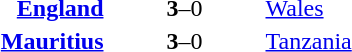<table>
<tr>
<th width=200></th>
<th width=100></th>
<th width=200></th>
</tr>
<tr>
<td align=right><strong><a href='#'>England</a> </strong></td>
<td align=center><strong>3</strong>–0</td>
<td> <a href='#'>Wales</a></td>
</tr>
<tr>
<td align=right><strong><a href='#'>Mauritius</a> </strong></td>
<td align=center><strong>3</strong>–0</td>
<td> <a href='#'>Tanzania</a></td>
</tr>
</table>
